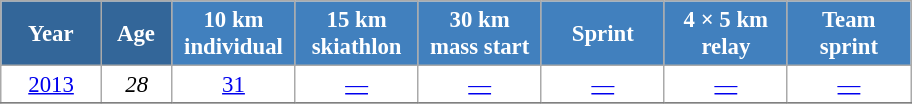<table class="wikitable" style="font-size:95%; text-align:center; border:grey solid 1px; border-collapse:collapse; background:#ffffff;">
<tr>
<th style="background-color:#369; color:white; width:60px;"> Year </th>
<th style="background-color:#369; color:white; width:40px;"> Age </th>
<th style="background-color:#4180be; color:white; width:75px;"> 10 km <br> individual </th>
<th style="background-color:#4180be; color:white; width:75px;"> 15 km <br> skiathlon </th>
<th style="background-color:#4180be; color:white; width:75px;"> 30 km <br> mass start </th>
<th style="background-color:#4180be; color:white; width:75px;"> Sprint </th>
<th style="background-color:#4180be; color:white; width:75px;"> 4 × 5 km <br> relay </th>
<th style="background-color:#4180be; color:white; width:75px;"> Team <br> sprint </th>
</tr>
<tr>
<td><a href='#'>2013</a></td>
<td><em>28</em></td>
<td><a href='#'>31</a></td>
<td><a href='#'>—</a></td>
<td><a href='#'>—</a></td>
<td><a href='#'>—</a></td>
<td><a href='#'>—</a></td>
<td><a href='#'>—</a></td>
</tr>
<tr>
</tr>
</table>
